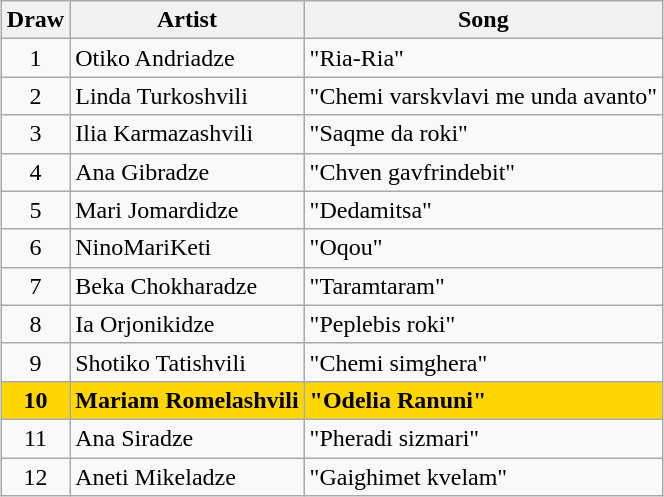<table class="sortable wikitable" style="margin: 1em auto 1em auto;">
<tr>
<th>Draw</th>
<th>Artist</th>
<th>Song</th>
</tr>
<tr>
<td align="center">1</td>
<td>Otiko Andriadze</td>
<td>"Ria-Ria"</td>
</tr>
<tr>
<td align="center">2</td>
<td>Linda Turkoshvili</td>
<td>"Chemi varskvlavi me unda avanto"</td>
</tr>
<tr>
<td align="center">3</td>
<td>Ilia Karmazashvili</td>
<td>"Saqme da roki"</td>
</tr>
<tr>
<td align="center">4</td>
<td>Ana Gibradze</td>
<td>"Chven gavfrindebit"</td>
</tr>
<tr>
<td align="center">5</td>
<td>Mari Jomardidze</td>
<td>"Dedamitsa"</td>
</tr>
<tr>
<td align="center">6</td>
<td>NinoMariKeti</td>
<td>"Oqou"</td>
</tr>
<tr>
<td align="center">7</td>
<td>Beka Chokharadze</td>
<td>"Taramtaram"</td>
</tr>
<tr>
<td align="center">8</td>
<td>Ia Orjonikidze</td>
<td>"Peplebis roki"</td>
</tr>
<tr>
<td align="center">9</td>
<td>Shotiko Tatishvili</td>
<td>"Chemi simghera"</td>
</tr>
<tr style="font-weight:bold; background:gold;">
<td align="center">10</td>
<td>Mariam Romelashvili</td>
<td>"Odelia Ranuni"</td>
</tr>
<tr>
<td align="center">11</td>
<td>Ana Siradze</td>
<td>"Pheradi sizmari"</td>
</tr>
<tr>
<td align="center">12</td>
<td>Aneti Mikeladze</td>
<td>"Gaighimet kvelam"</td>
</tr>
</table>
